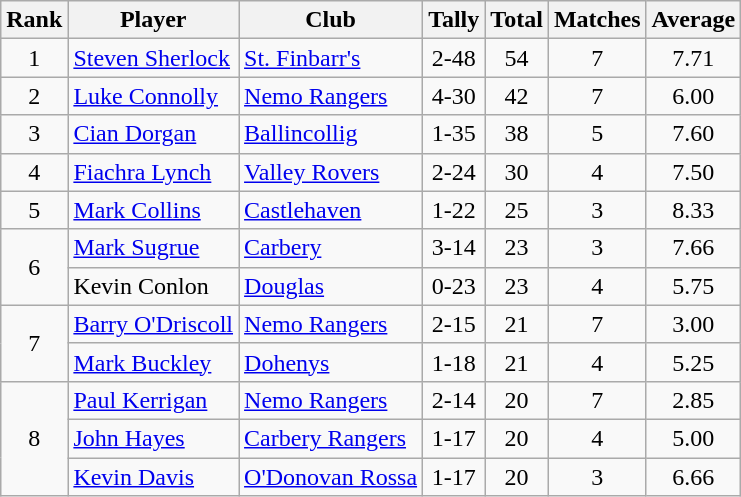<table class="wikitable">
<tr>
<th>Rank</th>
<th>Player</th>
<th>Club</th>
<th>Tally</th>
<th>Total</th>
<th>Matches</th>
<th>Average</th>
</tr>
<tr>
<td rowspan="1" style="text-align:center;">1</td>
<td><a href='#'>Steven Sherlock</a></td>
<td><a href='#'>St. Finbarr's</a></td>
<td align=center>2-48</td>
<td align=center>54</td>
<td align=center>7</td>
<td align=center>7.71</td>
</tr>
<tr>
<td rowspan="1" style="text-align:center;">2</td>
<td><a href='#'>Luke Connolly</a></td>
<td><a href='#'>Nemo Rangers</a></td>
<td align=center>4-30</td>
<td align=center>42</td>
<td align=center>7</td>
<td align=center>6.00</td>
</tr>
<tr>
<td rowspan="1" style="text-align:center;">3</td>
<td><a href='#'>Cian Dorgan</a></td>
<td><a href='#'>Ballincollig</a></td>
<td align=center>1-35</td>
<td align=center>38</td>
<td align=center>5</td>
<td align=center>7.60</td>
</tr>
<tr>
<td rowspan="1" style="text-align:center;">4</td>
<td><a href='#'>Fiachra Lynch</a></td>
<td><a href='#'>Valley Rovers</a></td>
<td align=center>2-24</td>
<td align=center>30</td>
<td align=center>4</td>
<td align=center>7.50</td>
</tr>
<tr>
<td rowspan="1" style="text-align:center;">5</td>
<td><a href='#'>Mark Collins</a></td>
<td><a href='#'>Castlehaven</a></td>
<td align=center>1-22</td>
<td align=center>25</td>
<td align=center>3</td>
<td align=center>8.33</td>
</tr>
<tr>
<td rowspan="2" style="text-align:center;">6</td>
<td><a href='#'>Mark Sugrue</a></td>
<td><a href='#'>Carbery</a></td>
<td align=center>3-14</td>
<td align=center>23</td>
<td align=center>3</td>
<td align=center>7.66</td>
</tr>
<tr>
<td>Kevin Conlon</td>
<td><a href='#'>Douglas</a></td>
<td align=center>0-23</td>
<td align=center>23</td>
<td align=center>4</td>
<td align=center>5.75</td>
</tr>
<tr>
<td rowspan="2" style="text-align:center;">7</td>
<td><a href='#'>Barry O'Driscoll</a></td>
<td><a href='#'>Nemo Rangers</a></td>
<td align=center>2-15</td>
<td align=center>21</td>
<td align=center>7</td>
<td align=center>3.00</td>
</tr>
<tr>
<td><a href='#'>Mark Buckley</a></td>
<td><a href='#'>Dohenys</a></td>
<td align=center>1-18</td>
<td align=center>21</td>
<td align=center>4</td>
<td align=center>5.25</td>
</tr>
<tr>
<td rowspan="3" style="text-align:center;">8</td>
<td><a href='#'>Paul Kerrigan</a></td>
<td><a href='#'>Nemo Rangers</a></td>
<td align=center>2-14</td>
<td align=center>20</td>
<td align=center>7</td>
<td align=center>2.85</td>
</tr>
<tr>
<td><a href='#'>John Hayes</a></td>
<td><a href='#'>Carbery Rangers</a></td>
<td align=center>1-17</td>
<td align=center>20</td>
<td align=center>4</td>
<td align=center>5.00</td>
</tr>
<tr>
<td><a href='#'>Kevin Davis</a></td>
<td><a href='#'>O'Donovan Rossa</a></td>
<td align=center>1-17</td>
<td align=center>20</td>
<td align=center>3</td>
<td align=center>6.66</td>
</tr>
</table>
